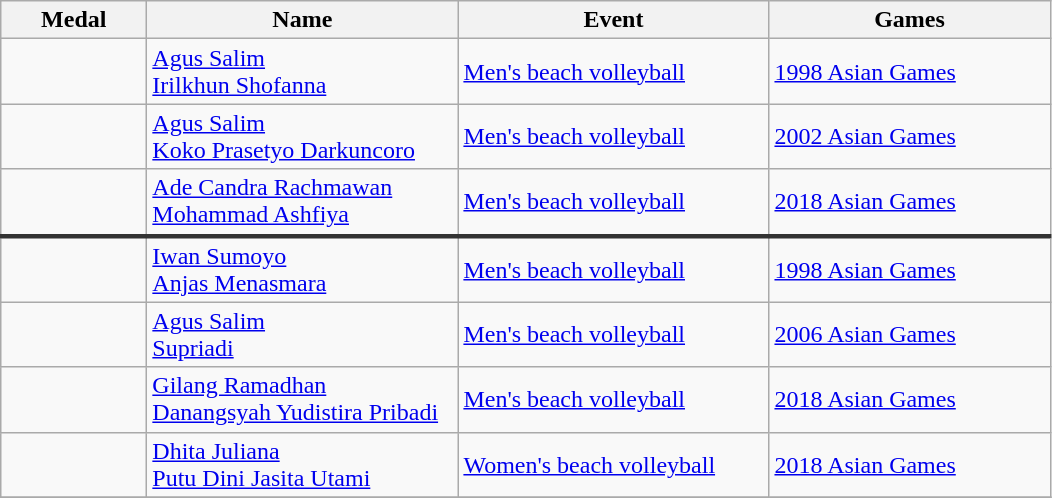<table class="wikitable sortable" style="font-size:100%">
<tr>
<th width="90">Medal</th>
<th width="200">Name</th>
<th width="200">Event</th>
<th width="180">Games</th>
</tr>
<tr>
<td></td>
<td><a href='#'>Agus Salim</a> <br> <a href='#'>Irilkhun Shofanna</a></td>
<td><a href='#'>Men's beach volleyball</a></td>
<td><a href='#'>1998 Asian Games</a></td>
</tr>
<tr>
<td></td>
<td><a href='#'>Agus Salim</a> <br> <a href='#'>Koko Prasetyo Darkuncoro</a></td>
<td><a href='#'>Men's beach volleyball</a></td>
<td><a href='#'>2002 Asian Games</a></td>
</tr>
<tr>
<td></td>
<td><a href='#'>Ade Candra Rachmawan</a> <br> <a href='#'>Mohammad Ashfiya</a></td>
<td><a href='#'>Men's beach volleyball</a></td>
<td><a href='#'>2018 Asian Games</a></td>
</tr>
<tr style="border-top: 3px solid #333333;">
<td></td>
<td><a href='#'>Iwan Sumoyo</a> <br> <a href='#'>Anjas Menasmara</a></td>
<td><a href='#'>Men's beach volleyball</a></td>
<td><a href='#'>1998 Asian Games</a></td>
</tr>
<tr>
<td></td>
<td><a href='#'>Agus Salim</a> <br> <a href='#'>Supriadi</a></td>
<td><a href='#'>Men's beach volleyball</a></td>
<td><a href='#'>2006 Asian Games</a></td>
</tr>
<tr>
<td></td>
<td><a href='#'>Gilang Ramadhan</a> <br> <a href='#'>Danangsyah Yudistira Pribadi</a></td>
<td><a href='#'>Men's beach volleyball</a></td>
<td><a href='#'>2018 Asian Games</a></td>
</tr>
<tr>
<td></td>
<td><a href='#'>Dhita Juliana</a> <br> <a href='#'>Putu Dini Jasita Utami</a></td>
<td><a href='#'>Women's beach volleyball</a></td>
<td><a href='#'>2018 Asian Games</a></td>
</tr>
<tr>
</tr>
</table>
